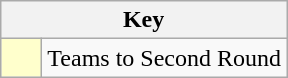<table class="wikitable" style="text-align: center;">
<tr>
<th colspan=2>Key</th>
</tr>
<tr>
<td style="background:#ffffcc; width:20px;"></td>
<td align=left>Teams to Second Round</td>
</tr>
</table>
